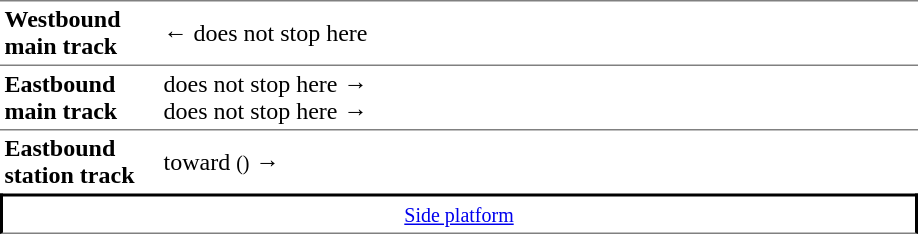<table table border=0 cellspacing=0 cellpadding=3>
<tr>
<td style="border-bottom:solid 1px gray;border-top:solid 1px gray;" width=100><strong>Westbound<br>main track</strong></td>
<td style="border-bottom:solid 1px gray;border-top:solid 1px gray;" width=500>← <strong></strong> does not stop here</td>
</tr>
<tr>
<td style="border-bottom:solid 1px gray;" width=100><strong>Eastbound<br>main track</strong></td>
<td style="border-bottom:solid 1px gray;" width=500> <strong></strong> does not stop here →<br> <strong></strong> does not stop here →</td>
</tr>
<tr>
<td style="border-bottom:solid 0px gray;" width=100><strong>Eastbound station track</strong></td>
<td style="border-bottom:solid 0px gray;" width=500> <strong></strong> toward  <small>()</small> →</td>
</tr>
<tr>
<td style="border-top:solid 2px black;border-right:solid 2px black;border-left:solid 2px black;border-bottom:solid 1px gray;text-align:center;" colspan=2><small><a href='#'>Side platform</a></small></td>
</tr>
</table>
